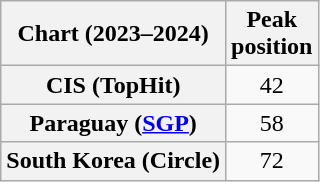<table class="wikitable sortable plainrowheaders" style="text-align:center">
<tr>
<th scope="col">Chart (2023–2024)</th>
<th scope="col">Peak<br>position</th>
</tr>
<tr>
<th scope="row">CIS (TopHit)</th>
<td>42</td>
</tr>
<tr>
<th scope="row">Paraguay (<a href='#'>SGP</a>)</th>
<td>58</td>
</tr>
<tr>
<th scope="row">South Korea (Circle)</th>
<td>72</td>
</tr>
</table>
